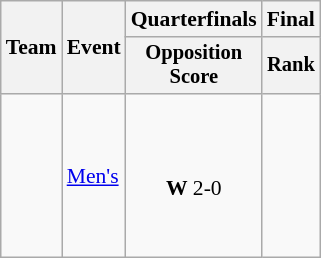<table class=wikitable style="font-size:90%">
<tr>
<th rowspan="2">Team</th>
<th rowspan="2">Event</th>
<th>Quarterfinals</th>
<th colspan=2>Final</th>
</tr>
<tr style="font-size:95%">
<th>Opposition<br>Score</th>
<th>Rank</th>
</tr>
<tr align=center>
<td align=left><br><br><br><br><br><br></td>
<td align=left><a href='#'>Men's</a></td>
<td> <br> <strong>W</strong> 2-0</td>
<td></td>
</tr>
</table>
